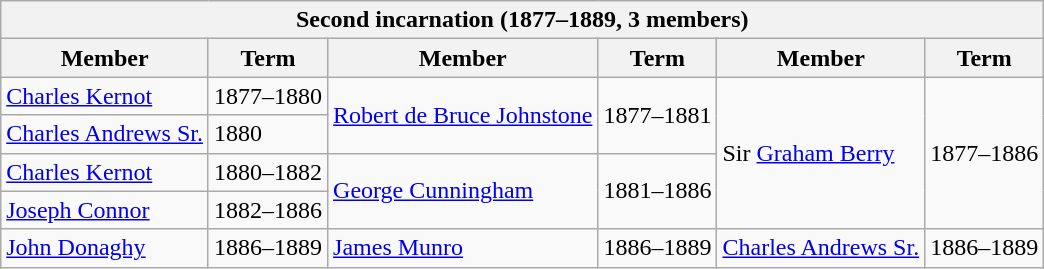<table class="wikitable">
<tr>
<th colspan="6">Second incarnation (1877–1889, 3 members)</th>
</tr>
<tr>
<th>Member</th>
<th>Term</th>
<th>Member</th>
<th>Term</th>
<th>Member</th>
<th>Term</th>
</tr>
<tr>
<td><a href='#'>Charles Kernot</a></td>
<td>1877–1880</td>
<td rowspan=2><a href='#'>Robert de Bruce Johnstone</a></td>
<td rowspan=2>1877–1881</td>
<td rowspan=4>Sir <a href='#'>Graham Berry</a></td>
<td rowspan=4>1877–1886</td>
</tr>
<tr>
<td><a href='#'>Charles Andrews Sr.</a></td>
<td>1880</td>
</tr>
<tr>
<td><a href='#'>Charles Kernot</a></td>
<td>1880–1882</td>
<td rowspan=2><a href='#'>George Cunningham</a></td>
<td rowspan=2>1881–1886</td>
</tr>
<tr>
<td><a href='#'>Joseph Connor</a></td>
<td>1882–1886</td>
</tr>
<tr>
<td><a href='#'>John Donaghy</a></td>
<td>1886–1889</td>
<td><a href='#'>James Munro</a></td>
<td>1886–1889</td>
<td><a href='#'>Charles Andrews Sr.</a></td>
<td>1886–1889</td>
</tr>
</table>
